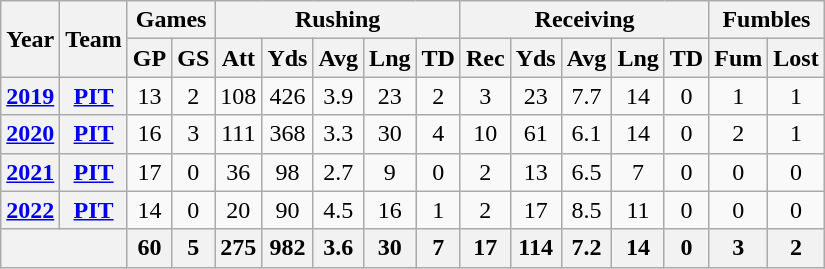<table class= "wikitable" style="text-align:center;">
<tr>
<th rowspan="2">Year</th>
<th rowspan="2">Team</th>
<th colspan="2">Games</th>
<th colspan="5">Rushing</th>
<th colspan="5">Receiving</th>
<th colspan="2">Fumbles</th>
</tr>
<tr>
<th>GP</th>
<th>GS</th>
<th>Att</th>
<th>Yds</th>
<th>Avg</th>
<th>Lng</th>
<th>TD</th>
<th>Rec</th>
<th>Yds</th>
<th>Avg</th>
<th>Lng</th>
<th>TD</th>
<th>Fum</th>
<th>Lost</th>
</tr>
<tr>
<th><a href='#'>2019</a></th>
<th><a href='#'>PIT</a></th>
<td>13</td>
<td>2</td>
<td>108</td>
<td>426</td>
<td>3.9</td>
<td>23</td>
<td>2</td>
<td>3</td>
<td>23</td>
<td>7.7</td>
<td>14</td>
<td>0</td>
<td>1</td>
<td>1</td>
</tr>
<tr>
<th><a href='#'>2020</a></th>
<th><a href='#'>PIT</a></th>
<td>16</td>
<td>3</td>
<td>111</td>
<td>368</td>
<td>3.3</td>
<td>30</td>
<td>4</td>
<td>10</td>
<td>61</td>
<td>6.1</td>
<td>14</td>
<td>0</td>
<td>2</td>
<td>1</td>
</tr>
<tr>
<th><a href='#'>2021</a></th>
<th><a href='#'>PIT</a></th>
<td>17</td>
<td>0</td>
<td>36</td>
<td>98</td>
<td>2.7</td>
<td>9</td>
<td>0</td>
<td>2</td>
<td>13</td>
<td>6.5</td>
<td>7</td>
<td>0</td>
<td>0</td>
<td>0</td>
</tr>
<tr>
<th><a href='#'>2022</a></th>
<th><a href='#'>PIT</a></th>
<td>14</td>
<td>0</td>
<td>20</td>
<td>90</td>
<td>4.5</td>
<td>16</td>
<td>1</td>
<td>2</td>
<td>17</td>
<td>8.5</td>
<td>11</td>
<td>0</td>
<td>0</td>
<td>0</td>
</tr>
<tr>
<th colspan="2"></th>
<th>60</th>
<th>5</th>
<th>275</th>
<th>982</th>
<th>3.6</th>
<th>30</th>
<th>7</th>
<th>17</th>
<th>114</th>
<th>7.2</th>
<th>14</th>
<th>0</th>
<th>3</th>
<th>2</th>
</tr>
</table>
